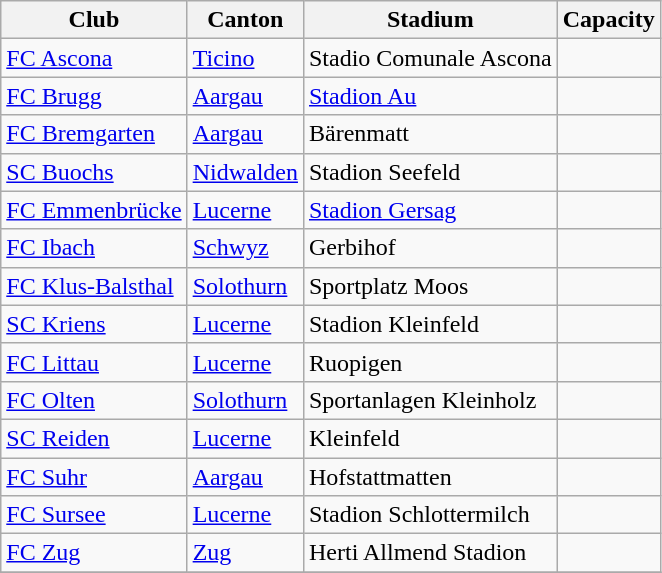<table class="wikitable">
<tr>
<th>Club</th>
<th>Canton</th>
<th>Stadium</th>
<th>Capacity</th>
</tr>
<tr>
<td><a href='#'>FC Ascona</a></td>
<td><a href='#'>Ticino</a></td>
<td>Stadio Comunale Ascona</td>
<td></td>
</tr>
<tr>
<td><a href='#'>FC Brugg</a></td>
<td><a href='#'>Aargau</a></td>
<td><a href='#'>Stadion Au</a></td>
<td></td>
</tr>
<tr>
<td><a href='#'>FC Bremgarten</a></td>
<td><a href='#'>Aargau</a></td>
<td>Bärenmatt</td>
<td></td>
</tr>
<tr>
<td><a href='#'>SC Buochs</a></td>
<td><a href='#'>Nidwalden</a></td>
<td>Stadion Seefeld</td>
<td></td>
</tr>
<tr>
<td><a href='#'>FC Emmenbrücke</a></td>
<td><a href='#'>Lucerne</a></td>
<td><a href='#'>Stadion Gersag</a></td>
<td></td>
</tr>
<tr>
<td><a href='#'>FC Ibach</a></td>
<td><a href='#'>Schwyz</a></td>
<td>Gerbihof</td>
<td></td>
</tr>
<tr>
<td><a href='#'>FC Klus-Balsthal</a></td>
<td><a href='#'>Solothurn</a></td>
<td>Sportplatz Moos</td>
<td></td>
</tr>
<tr>
<td><a href='#'>SC Kriens</a></td>
<td><a href='#'>Lucerne</a></td>
<td>Stadion Kleinfeld</td>
<td></td>
</tr>
<tr>
<td><a href='#'>FC Littau</a></td>
<td><a href='#'>Lucerne</a></td>
<td>Ruopigen</td>
<td></td>
</tr>
<tr>
<td><a href='#'>FC Olten</a></td>
<td><a href='#'>Solothurn</a></td>
<td>Sportanlagen Kleinholz</td>
<td></td>
</tr>
<tr>
<td><a href='#'>SC Reiden</a></td>
<td><a href='#'>Lucerne</a></td>
<td>Kleinfeld</td>
<td></td>
</tr>
<tr>
<td><a href='#'>FC Suhr</a></td>
<td><a href='#'>Aargau</a></td>
<td>Hofstattmatten</td>
<td></td>
</tr>
<tr>
<td><a href='#'>FC Sursee</a></td>
<td><a href='#'>Lucerne</a></td>
<td>Stadion Schlottermilch</td>
<td></td>
</tr>
<tr>
<td><a href='#'>FC Zug</a></td>
<td><a href='#'>Zug</a></td>
<td>Herti Allmend Stadion</td>
<td></td>
</tr>
<tr>
</tr>
</table>
